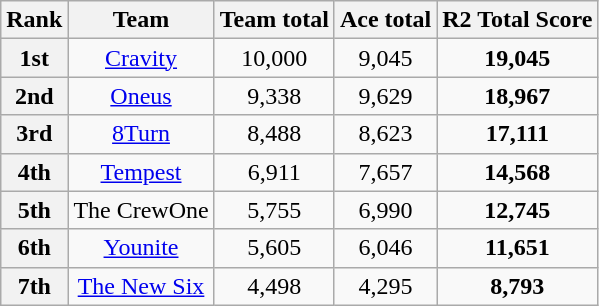<table class="wikitable plainrowheaders sortable" style="text-align:center">
<tr>
<th>Rank</th>
<th>Team</th>
<th>Team total</th>
<th>Ace total</th>
<th>R2 Total Score</th>
</tr>
<tr>
<th>1st</th>
<td><a href='#'>Cravity</a></td>
<td>10,000</td>
<td>9,045</td>
<td><strong>19,045</strong></td>
</tr>
<tr>
<th>2nd</th>
<td><a href='#'>Oneus</a></td>
<td>9,338</td>
<td>9,629</td>
<td><strong>18,967</strong></td>
</tr>
<tr>
<th>3rd</th>
<td><a href='#'>8Turn</a></td>
<td>8,488</td>
<td>8,623</td>
<td><strong>17,111</strong></td>
</tr>
<tr>
<th>4th</th>
<td><a href='#'>Tempest</a></td>
<td>6,911</td>
<td>7,657</td>
<td><strong>14,568</strong></td>
</tr>
<tr>
<th>5th</th>
<td>The CrewOne</td>
<td>5,755</td>
<td>6,990</td>
<td><strong>12,745</strong></td>
</tr>
<tr>
<th>6th</th>
<td><a href='#'>Younite</a></td>
<td>5,605</td>
<td>6,046</td>
<td><strong>11,651</strong></td>
</tr>
<tr>
<th>7th</th>
<td><a href='#'>The New Six</a></td>
<td>4,498</td>
<td>4,295</td>
<td><strong>8,793</strong></td>
</tr>
</table>
